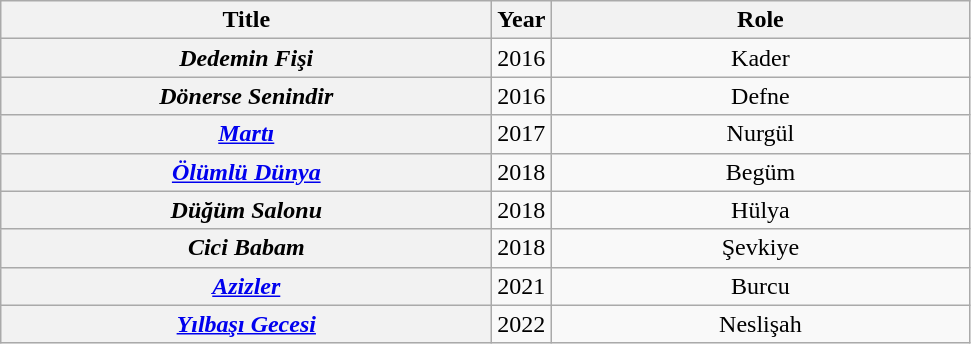<table class="wikitable sortable plainrowheaders" style="text-align: center;">
<tr>
<th scope="col" style="width: 20em;">Title</th>
<th scope="col">Year</th>
<th scope="col" style="width: 17em;">Role</th>
</tr>
<tr>
<th scope="row"><em>Dedemin Fişi</em></th>
<td>2016</td>
<td>Kader</td>
</tr>
<tr>
<th scope="row"><em>Dönerse Senindir</em></th>
<td>2016</td>
<td>Defne</td>
</tr>
<tr>
<th scope="row"><em><a href='#'>Martı</a></em></th>
<td>2017</td>
<td>Nurgül</td>
</tr>
<tr>
<th scope="row"><em><a href='#'>Ölümlü Dünya</a></em></th>
<td>2018</td>
<td>Begüm</td>
</tr>
<tr>
<th scope="row"><em>Düğüm Salonu</em></th>
<td>2018</td>
<td>Hülya</td>
</tr>
<tr>
<th scope="row"><em>Cici Babam</em></th>
<td>2018</td>
<td>Şevkiye</td>
</tr>
<tr>
<th scope="row"><em><a href='#'>Azizler</a></em></th>
<td>2021</td>
<td>Burcu</td>
</tr>
<tr>
<th scope="row"><em><a href='#'>Yılbaşı Gecesi</a></em></th>
<td>2022</td>
<td>Neslişah</td>
</tr>
</table>
